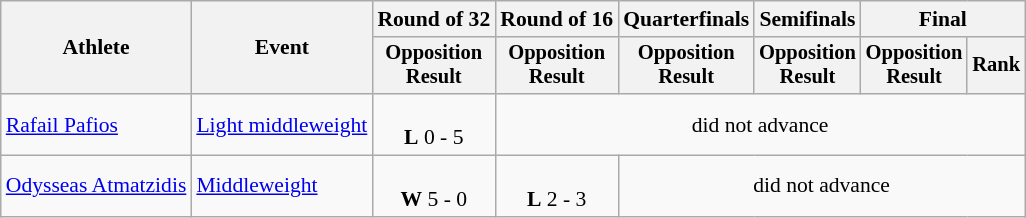<table class="wikitable" style="font-size:90%; text-align:center">
<tr>
<th rowspan=2>Athlete</th>
<th rowspan=2>Event</th>
<th>Round of 32</th>
<th>Round of 16</th>
<th>Quarterfinals</th>
<th>Semifinals</th>
<th colspan=2>Final</th>
</tr>
<tr style="font-size:95%">
<th>Opposition<br>Result</th>
<th>Opposition<br>Result</th>
<th>Opposition<br>Result</th>
<th>Opposition<br>Result</th>
<th>Opposition<br>Result</th>
<th>Rank</th>
</tr>
<tr>
<td align=left><a href='#'>Rafail Pafios</a></td>
<td align=left><a href='#'>Light middleweight</a></td>
<td><br><strong>L</strong> 0 - 5</td>
<td colspan=5>did not advance</td>
</tr>
<tr>
<td align=left><a href='#'>Odysseas Atmatzidis</a></td>
<td align=left><a href='#'>Middleweight</a></td>
<td><br><strong>W</strong> 5 - 0</td>
<td><br><strong>L</strong> 2 - 3</td>
<td colspan=4>did not advance</td>
</tr>
</table>
